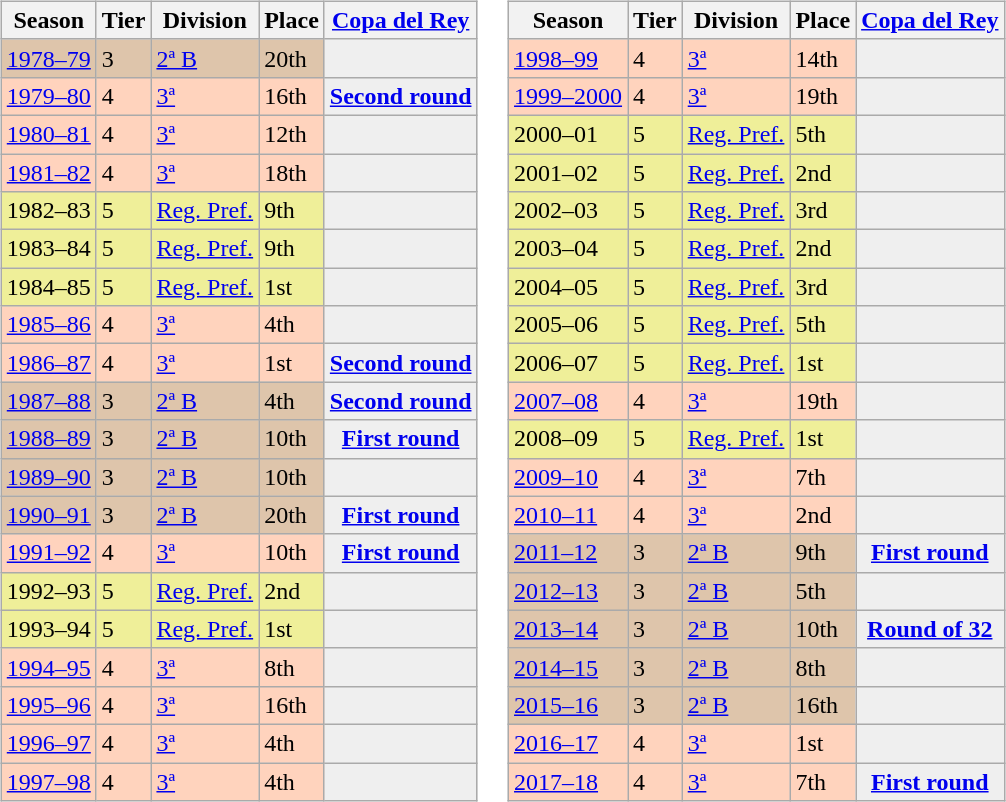<table>
<tr>
<td valign="top" width=0%><br><table class="wikitable">
<tr style="background:#f0f6fa;">
<th>Season</th>
<th>Tier</th>
<th>Division</th>
<th>Place</th>
<th><a href='#'>Copa del Rey</a></th>
</tr>
<tr>
<td style="background:#DEC5AB;"><a href='#'>1978–79</a></td>
<td style="background:#DEC5AB;">3</td>
<td style="background:#DEC5AB;"><a href='#'>2ª B</a></td>
<td style="background:#DEC5AB;">20th</td>
<th style="background:#efefef;"></th>
</tr>
<tr>
<td style="background:#FFD3BD;"><a href='#'>1979–80</a></td>
<td style="background:#FFD3BD;">4</td>
<td style="background:#FFD3BD;"><a href='#'>3ª</a></td>
<td style="background:#FFD3BD;">16th</td>
<th style="background:#efefef;"><a href='#'>Second round</a></th>
</tr>
<tr>
<td style="background:#FFD3BD;"><a href='#'>1980–81</a></td>
<td style="background:#FFD3BD;">4</td>
<td style="background:#FFD3BD;"><a href='#'>3ª</a></td>
<td style="background:#FFD3BD;">12th</td>
<td style="background:#efefef;"></td>
</tr>
<tr>
<td style="background:#FFD3BD;"><a href='#'>1981–82</a></td>
<td style="background:#FFD3BD;">4</td>
<td style="background:#FFD3BD;"><a href='#'>3ª</a></td>
<td style="background:#FFD3BD;">18th</td>
<td style="background:#efefef;"></td>
</tr>
<tr>
<td style="background:#EFEF99;">1982–83</td>
<td style="background:#EFEF99;">5</td>
<td style="background:#EFEF99;"><a href='#'>Reg. Pref.</a></td>
<td style="background:#EFEF99;">9th</td>
<th style="background:#efefef;"></th>
</tr>
<tr>
<td style="background:#EFEF99;">1983–84</td>
<td style="background:#EFEF99;">5</td>
<td style="background:#EFEF99;"><a href='#'>Reg. Pref.</a></td>
<td style="background:#EFEF99;">9th</td>
<th style="background:#efefef;"></th>
</tr>
<tr>
<td style="background:#EFEF99;">1984–85</td>
<td style="background:#EFEF99;">5</td>
<td style="background:#EFEF99;"><a href='#'>Reg. Pref.</a></td>
<td style="background:#EFEF99;">1st</td>
<th style="background:#efefef;"></th>
</tr>
<tr>
<td style="background:#FFD3BD;"><a href='#'>1985–86</a></td>
<td style="background:#FFD3BD;">4</td>
<td style="background:#FFD3BD;"><a href='#'>3ª</a></td>
<td style="background:#FFD3BD;">4th</td>
<td style="background:#efefef;"></td>
</tr>
<tr>
<td style="background:#FFD3BD;"><a href='#'>1986–87</a></td>
<td style="background:#FFD3BD;">4</td>
<td style="background:#FFD3BD;"><a href='#'>3ª</a></td>
<td style="background:#FFD3BD;">1st</td>
<th style="background:#efefef;"><a href='#'>Second round</a></th>
</tr>
<tr>
<td style="background:#DEC5AB;"><a href='#'>1987–88</a></td>
<td style="background:#DEC5AB;">3</td>
<td style="background:#DEC5AB;"><a href='#'>2ª B</a></td>
<td style="background:#DEC5AB;">4th</td>
<th style="background:#efefef;"><a href='#'>Second round</a></th>
</tr>
<tr>
<td style="background:#DEC5AB;"><a href='#'>1988–89</a></td>
<td style="background:#DEC5AB;">3</td>
<td style="background:#DEC5AB;"><a href='#'>2ª B</a></td>
<td style="background:#DEC5AB;">10th</td>
<th style="background:#efefef;"><a href='#'>First round</a></th>
</tr>
<tr>
<td style="background:#DEC5AB;"><a href='#'>1989–90</a></td>
<td style="background:#DEC5AB;">3</td>
<td style="background:#DEC5AB;"><a href='#'>2ª B</a></td>
<td style="background:#DEC5AB;">10th</td>
<th style="background:#efefef;"></th>
</tr>
<tr>
<td style="background:#DEC5AB;"><a href='#'>1990–91</a></td>
<td style="background:#DEC5AB;">3</td>
<td style="background:#DEC5AB;"><a href='#'>2ª B</a></td>
<td style="background:#DEC5AB;">20th</td>
<th style="background:#efefef;"><a href='#'>First round</a></th>
</tr>
<tr>
<td style="background:#FFD3BD;"><a href='#'>1991–92</a></td>
<td style="background:#FFD3BD;">4</td>
<td style="background:#FFD3BD;"><a href='#'>3ª</a></td>
<td style="background:#FFD3BD;">10th</td>
<th style="background:#efefef;"><a href='#'>First round</a></th>
</tr>
<tr>
<td style="background:#EFEF99;">1992–93</td>
<td style="background:#EFEF99;">5</td>
<td style="background:#EFEF99;"><a href='#'>Reg. Pref.</a></td>
<td style="background:#EFEF99;">2nd</td>
<th style="background:#efefef;"></th>
</tr>
<tr>
<td style="background:#EFEF99;">1993–94</td>
<td style="background:#EFEF99;">5</td>
<td style="background:#EFEF99;"><a href='#'>Reg. Pref.</a></td>
<td style="background:#EFEF99;">1st</td>
<th style="background:#efefef;"></th>
</tr>
<tr>
<td style="background:#FFD3BD;"><a href='#'>1994–95</a></td>
<td style="background:#FFD3BD;">4</td>
<td style="background:#FFD3BD;"><a href='#'>3ª</a></td>
<td style="background:#FFD3BD;">8th</td>
<td style="background:#efefef;"></td>
</tr>
<tr>
<td style="background:#FFD3BD;"><a href='#'>1995–96</a></td>
<td style="background:#FFD3BD;">4</td>
<td style="background:#FFD3BD;"><a href='#'>3ª</a></td>
<td style="background:#FFD3BD;">16th</td>
<td style="background:#efefef;"></td>
</tr>
<tr>
<td style="background:#FFD3BD;"><a href='#'>1996–97</a></td>
<td style="background:#FFD3BD;">4</td>
<td style="background:#FFD3BD;"><a href='#'>3ª</a></td>
<td style="background:#FFD3BD;">4th</td>
<td style="background:#efefef;"></td>
</tr>
<tr>
<td style="background:#FFD3BD;"><a href='#'>1997–98</a></td>
<td style="background:#FFD3BD;">4</td>
<td style="background:#FFD3BD;"><a href='#'>3ª</a></td>
<td style="background:#FFD3BD;">4th</td>
<td style="background:#efefef;"></td>
</tr>
</table>
</td>
<td valign="top" width=0%><br><table class="wikitable">
<tr style="background:#f0f6fa;">
<th>Season</th>
<th>Tier</th>
<th>Division</th>
<th>Place</th>
<th><a href='#'>Copa del Rey</a></th>
</tr>
<tr>
<td style="background:#FFD3BD;"><a href='#'>1998–99</a></td>
<td style="background:#FFD3BD;">4</td>
<td style="background:#FFD3BD;"><a href='#'>3ª</a></td>
<td style="background:#FFD3BD;">14th</td>
<td style="background:#efefef;"></td>
</tr>
<tr>
<td style="background:#FFD3BD;"><a href='#'>1999–2000</a></td>
<td style="background:#FFD3BD;">4</td>
<td style="background:#FFD3BD;"><a href='#'>3ª</a></td>
<td style="background:#FFD3BD;">19th</td>
<td style="background:#efefef;"></td>
</tr>
<tr>
<td style="background:#EFEF99;">2000–01</td>
<td style="background:#EFEF99;">5</td>
<td style="background:#EFEF99;"><a href='#'>Reg. Pref.</a></td>
<td style="background:#EFEF99;">5th</td>
<th style="background:#efefef;"></th>
</tr>
<tr>
<td style="background:#EFEF99;">2001–02</td>
<td style="background:#EFEF99;">5</td>
<td style="background:#EFEF99;"><a href='#'>Reg. Pref.</a></td>
<td style="background:#EFEF99;">2nd</td>
<th style="background:#efefef;"></th>
</tr>
<tr>
<td style="background:#EFEF99;">2002–03</td>
<td style="background:#EFEF99;">5</td>
<td style="background:#EFEF99;"><a href='#'>Reg. Pref.</a></td>
<td style="background:#EFEF99;">3rd</td>
<th style="background:#efefef;"></th>
</tr>
<tr>
<td style="background:#EFEF99;">2003–04</td>
<td style="background:#EFEF99;">5</td>
<td style="background:#EFEF99;"><a href='#'>Reg. Pref.</a></td>
<td style="background:#EFEF99;">2nd</td>
<th style="background:#efefef;"></th>
</tr>
<tr>
<td style="background:#EFEF99;">2004–05</td>
<td style="background:#EFEF99;">5</td>
<td style="background:#EFEF99;"><a href='#'>Reg. Pref.</a></td>
<td style="background:#EFEF99;">3rd</td>
<th style="background:#efefef;"></th>
</tr>
<tr>
<td style="background:#EFEF99;">2005–06</td>
<td style="background:#EFEF99;">5</td>
<td style="background:#EFEF99;"><a href='#'>Reg. Pref.</a></td>
<td style="background:#EFEF99;">5th</td>
<th style="background:#efefef;"></th>
</tr>
<tr>
<td style="background:#EFEF99;">2006–07</td>
<td style="background:#EFEF99;">5</td>
<td style="background:#EFEF99;"><a href='#'>Reg. Pref.</a></td>
<td style="background:#EFEF99;">1st</td>
<th style="background:#efefef;"></th>
</tr>
<tr>
<td style="background:#FFD3BD;"><a href='#'>2007–08</a></td>
<td style="background:#FFD3BD;">4</td>
<td style="background:#FFD3BD;"><a href='#'>3ª</a></td>
<td style="background:#FFD3BD;">19th</td>
<td style="background:#efefef;"></td>
</tr>
<tr>
<td style="background:#EFEF99;">2008–09</td>
<td style="background:#EFEF99;">5</td>
<td style="background:#EFEF99;"><a href='#'>Reg. Pref.</a></td>
<td style="background:#EFEF99;">1st</td>
<th style="background:#efefef;"></th>
</tr>
<tr>
<td style="background:#FFD3BD;"><a href='#'>2009–10</a></td>
<td style="background:#FFD3BD;">4</td>
<td style="background:#FFD3BD;"><a href='#'>3ª</a></td>
<td style="background:#FFD3BD;">7th</td>
<td style="background:#efefef;"></td>
</tr>
<tr>
<td style="background:#FFD3BD;"><a href='#'>2010–11</a></td>
<td style="background:#FFD3BD;">4</td>
<td style="background:#FFD3BD;"><a href='#'>3ª</a></td>
<td style="background:#FFD3BD;">2nd</td>
<td style="background:#efefef;"></td>
</tr>
<tr>
<td style="background:#DEC5AB;"><a href='#'>2011–12</a></td>
<td style="background:#DEC5AB;">3</td>
<td style="background:#DEC5AB;"><a href='#'>2ª B</a></td>
<td style="background:#DEC5AB;">9th</td>
<th style="background:#efefef;"><a href='#'>First round</a></th>
</tr>
<tr>
<td style="background:#DEC5AB;"><a href='#'>2012–13</a></td>
<td style="background:#DEC5AB;">3</td>
<td style="background:#DEC5AB;"><a href='#'>2ª B</a></td>
<td style="background:#DEC5AB;">5th</td>
<th style="background:#efefef;"></th>
</tr>
<tr>
<td style="background:#DEC5AB;"><a href='#'>2013–14</a></td>
<td style="background:#DEC5AB;">3</td>
<td style="background:#DEC5AB;"><a href='#'>2ª B</a></td>
<td style="background:#DEC5AB;">10th</td>
<th style="background:#efefef;"><a href='#'>Round of 32</a></th>
</tr>
<tr>
<td style="background:#DEC5AB;"><a href='#'>2014–15</a></td>
<td style="background:#DEC5AB;">3</td>
<td style="background:#DEC5AB;"><a href='#'>2ª B</a></td>
<td style="background:#DEC5AB;">8th</td>
<th style="background:#efefef;"></th>
</tr>
<tr>
<td style="background:#DEC5AB;"><a href='#'>2015–16</a></td>
<td style="background:#DEC5AB;">3</td>
<td style="background:#DEC5AB;"><a href='#'>2ª B</a></td>
<td style="background:#DEC5AB;">16th</td>
<th style="background:#efefef;"></th>
</tr>
<tr>
<td style="background:#FFD3BD;"><a href='#'>2016–17</a></td>
<td style="background:#FFD3BD;">4</td>
<td style="background:#FFD3BD;"><a href='#'>3ª</a></td>
<td style="background:#FFD3BD;">1st</td>
<td style="background:#efefef;"></td>
</tr>
<tr>
<td style="background:#FFD3BD;"><a href='#'>2017–18</a></td>
<td style="background:#FFD3BD;">4</td>
<td style="background:#FFD3BD;"><a href='#'>3ª</a></td>
<td style="background:#FFD3BD;">7th</td>
<th style="background:#efefef;"><a href='#'>First round</a></th>
</tr>
</table>
</td>
</tr>
</table>
